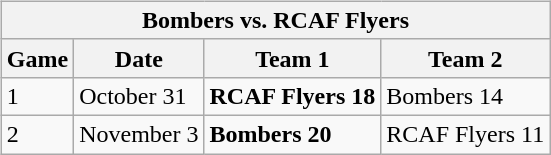<table cellspacing="10">
<tr>
<td valign="top"><br><table class="wikitable">
<tr>
<th colspan="4">Bombers vs. RCAF Flyers</th>
</tr>
<tr>
<th>Game</th>
<th>Date</th>
<th>Team 1</th>
<th>Team 2</th>
</tr>
<tr>
<td>1</td>
<td>October 31</td>
<td><strong>RCAF Flyers 18</strong></td>
<td>Bombers 14</td>
</tr>
<tr>
<td>2</td>
<td>November 3</td>
<td><strong>Bombers 20</strong></td>
<td>RCAF Flyers 11</td>
</tr>
</table>
</td>
</tr>
</table>
